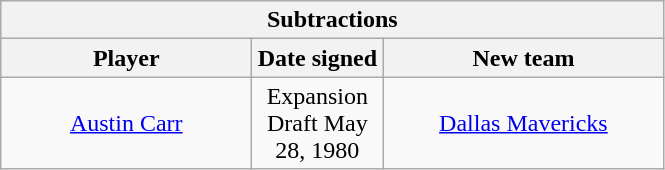<table class="wikitable" style="text-align:center">
<tr>
<th colspan=3>Subtractions</th>
</tr>
<tr>
<th style="width:160px">Player</th>
<th style="width:80px">Date signed</th>
<th style="width:180px">New team</th>
</tr>
<tr>
<td><a href='#'>Austin Carr</a></td>
<td>Expansion Draft May 28, 1980</td>
<td><a href='#'>Dallas Mavericks</a></td>
</tr>
</table>
